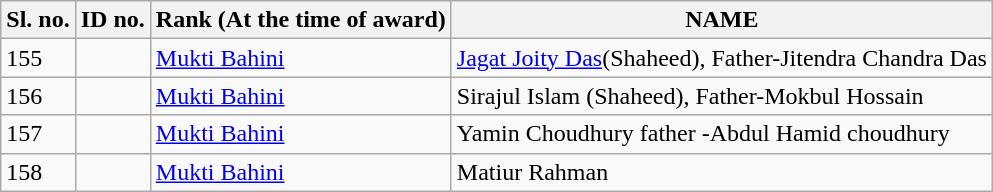<table class ="wikitable">
<tr>
<th>Sl. no.</th>
<th>ID no.</th>
<th>Rank (At the time of award)</th>
<th>NAME</th>
</tr>
<tr>
<td>155</td>
<td></td>
<td><a href='#'>Mukti Bahini</a></td>
<td><a href='#'>Jagat Joity Das</a>(Shaheed), Father-Jitendra Chandra Das</td>
</tr>
<tr>
<td>156</td>
<td></td>
<td><a href='#'>Mukti Bahini</a></td>
<td>Sirajul Islam (Shaheed), Father-Mokbul Hossain</td>
</tr>
<tr>
<td>157</td>
<td></td>
<td><a href='#'>Mukti Bahini</a></td>
<td>Yamin Choudhury father -Abdul Hamid choudhury</td>
</tr>
<tr>
<td>158</td>
<td></td>
<td><a href='#'>Mukti Bahini</a></td>
<td>Matiur Rahman</td>
</tr>
</table>
